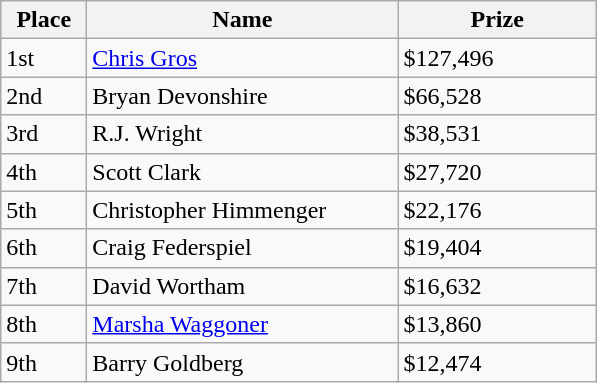<table class="wikitable">
<tr>
<th width="50">Place</th>
<th width="200">Name</th>
<th width="125">Prize</th>
</tr>
<tr>
<td>1st</td>
<td><a href='#'>Chris Gros</a></td>
<td>$127,496</td>
</tr>
<tr>
<td>2nd</td>
<td>Bryan Devonshire</td>
<td>$66,528</td>
</tr>
<tr>
<td>3rd</td>
<td>R.J. Wright</td>
<td>$38,531</td>
</tr>
<tr>
<td>4th</td>
<td>Scott Clark</td>
<td>$27,720</td>
</tr>
<tr>
<td>5th</td>
<td>Christopher Himmenger</td>
<td>$22,176</td>
</tr>
<tr>
<td>6th</td>
<td>Craig Federspiel</td>
<td>$19,404</td>
</tr>
<tr>
<td>7th</td>
<td>David Wortham</td>
<td>$16,632</td>
</tr>
<tr>
<td>8th</td>
<td><a href='#'>Marsha Waggoner</a></td>
<td>$13,860</td>
</tr>
<tr>
<td>9th</td>
<td>Barry Goldberg</td>
<td>$12,474</td>
</tr>
</table>
